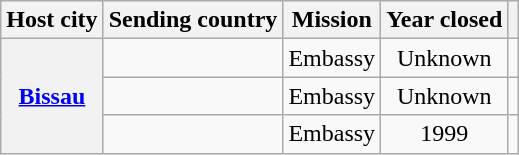<table class="wikitable plainrowheaders">
<tr>
<th scope="col">Host city</th>
<th scope="col">Sending country</th>
<th scope="col">Mission</th>
<th scope="col">Year closed</th>
<th scope="col"></th>
</tr>
<tr>
<th rowspan="3"><a href='#'>Bissau</a></th>
<td></td>
<td style="text-align:center;">Embassy</td>
<td style="text-align:center;">Unknown</td>
<td style="text-align:center;"></td>
</tr>
<tr>
<td></td>
<td style="text-align:center;">Embassy</td>
<td style="text-align:center;">Unknown</td>
<td style="text-align:center;"></td>
</tr>
<tr>
<td></td>
<td style="text-align:center;">Embassy</td>
<td style="text-align:center;">1999</td>
<td style="text-align:center;"></td>
</tr>
</table>
